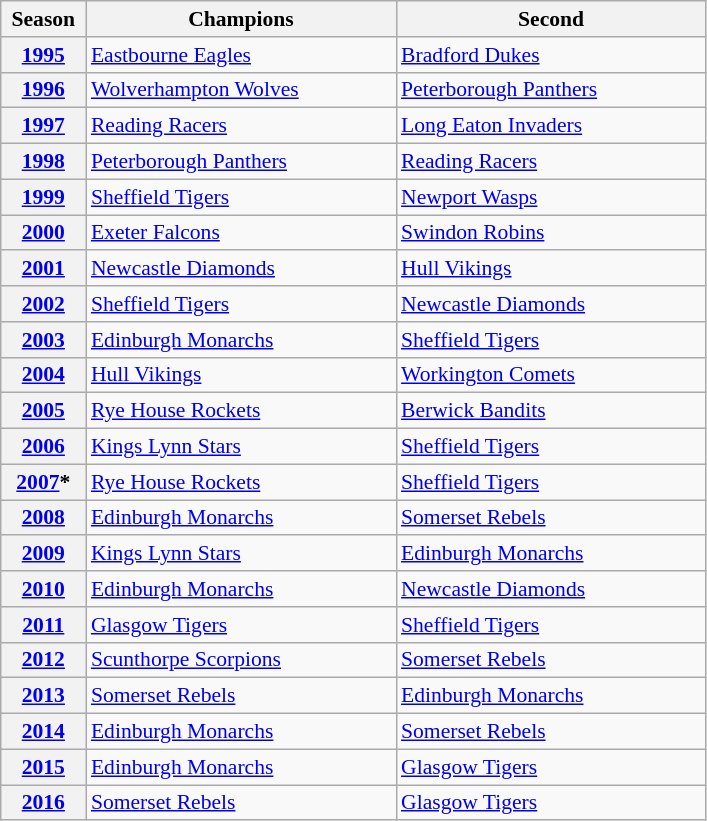<table class="wikitable" style="font-size: 90%">
<tr>
<th width=50>Season</th>
<th width=200>Champions</th>
<th width=200>Second</th>
</tr>
<tr>
<th><a href='#'>1995</a></th>
<td><a href='#'>Eastbourne Eagles</a></td>
<td><a href='#'>Bradford Dukes</a></td>
</tr>
<tr>
<th><a href='#'>1996</a></th>
<td><a href='#'>Wolverhampton Wolves</a></td>
<td><a href='#'>Peterborough Panthers</a></td>
</tr>
<tr>
<th><a href='#'>1997</a></th>
<td><a href='#'>Reading Racers</a></td>
<td><a href='#'>Long Eaton Invaders</a></td>
</tr>
<tr>
<th><a href='#'>1998</a></th>
<td><a href='#'>Peterborough Panthers</a></td>
<td><a href='#'>Reading Racers</a></td>
</tr>
<tr>
<th><a href='#'>1999</a></th>
<td><a href='#'>Sheffield Tigers</a></td>
<td><a href='#'>Newport Wasps</a></td>
</tr>
<tr>
<th><a href='#'>2000</a></th>
<td><a href='#'>Exeter Falcons</a></td>
<td><a href='#'>Swindon Robins</a></td>
</tr>
<tr>
<th><a href='#'>2001</a></th>
<td><a href='#'>Newcastle Diamonds</a></td>
<td><a href='#'>Hull Vikings</a></td>
</tr>
<tr>
<th><a href='#'>2002</a></th>
<td><a href='#'>Sheffield Tigers</a></td>
<td><a href='#'>Newcastle Diamonds</a></td>
</tr>
<tr>
<th><a href='#'>2003</a></th>
<td><a href='#'>Edinburgh Monarchs</a></td>
<td><a href='#'>Sheffield Tigers</a></td>
</tr>
<tr>
<th><a href='#'>2004</a></th>
<td><a href='#'>Hull Vikings</a></td>
<td><a href='#'>Workington Comets</a></td>
</tr>
<tr>
<th><a href='#'>2005</a></th>
<td><a href='#'>Rye House Rockets</a></td>
<td><a href='#'>Berwick Bandits</a></td>
</tr>
<tr>
<th><a href='#'>2006</a></th>
<td><a href='#'>Kings Lynn Stars</a></td>
<td><a href='#'>Sheffield Tigers</a></td>
</tr>
<tr>
<th><a href='#'>2007</a>*</th>
<td><a href='#'>Rye House Rockets</a></td>
<td><a href='#'>Sheffield Tigers</a></td>
</tr>
<tr>
<th><a href='#'>2008</a></th>
<td><a href='#'>Edinburgh Monarchs</a></td>
<td><a href='#'>Somerset Rebels</a></td>
</tr>
<tr>
<th><a href='#'>2009</a></th>
<td><a href='#'>Kings Lynn Stars</a></td>
<td><a href='#'>Edinburgh Monarchs</a></td>
</tr>
<tr>
<th><a href='#'>2010</a></th>
<td><a href='#'>Edinburgh Monarchs</a></td>
<td><a href='#'>Newcastle Diamonds</a></td>
</tr>
<tr>
<th><a href='#'>2011</a></th>
<td><a href='#'>Glasgow Tigers</a></td>
<td><a href='#'>Sheffield Tigers</a></td>
</tr>
<tr>
<th><a href='#'>2012</a></th>
<td><a href='#'>Scunthorpe Scorpions</a></td>
<td><a href='#'>Somerset Rebels</a></td>
</tr>
<tr>
<th><a href='#'>2013</a></th>
<td><a href='#'>Somerset Rebels</a></td>
<td><a href='#'>Edinburgh Monarchs</a></td>
</tr>
<tr>
<th><a href='#'>2014</a></th>
<td><a href='#'>Edinburgh Monarchs</a></td>
<td><a href='#'>Somerset Rebels</a></td>
</tr>
<tr>
<th><a href='#'>2015</a></th>
<td><a href='#'>Edinburgh Monarchs</a></td>
<td><a href='#'>Glasgow Tigers</a></td>
</tr>
<tr>
<th><a href='#'>2016</a></th>
<td><a href='#'>Somerset Rebels</a></td>
<td><a href='#'>Glasgow Tigers</a></td>
</tr>
</table>
